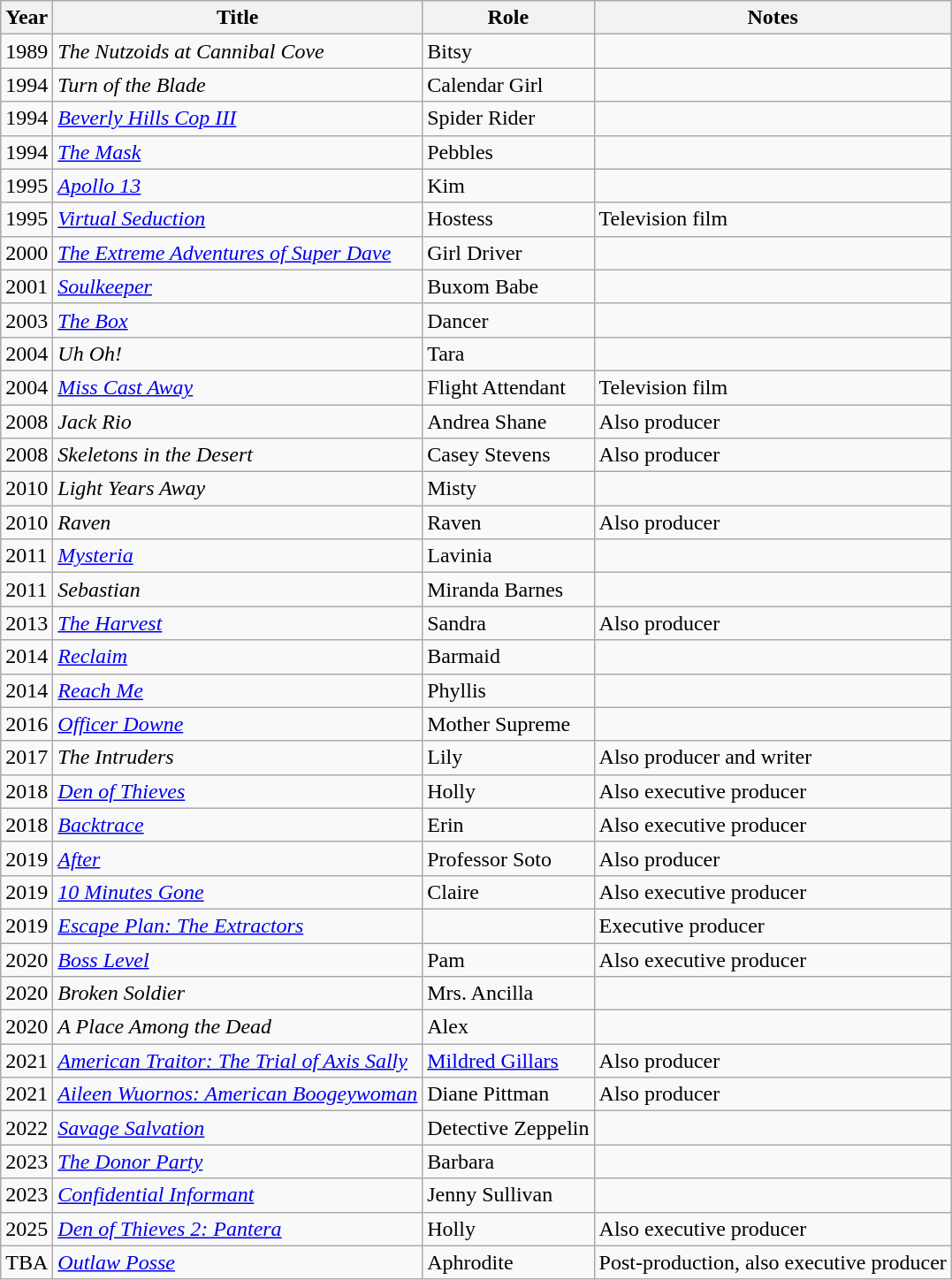<table class="wikitable sortable">
<tr>
<th>Year</th>
<th>Title</th>
<th>Role</th>
<th class="unsortable">Notes</th>
</tr>
<tr>
<td>1989</td>
<td><em>The Nutzoids at Cannibal Cove</em></td>
<td>Bitsy</td>
<td></td>
</tr>
<tr>
<td>1994</td>
<td><em>Turn of the Blade</em></td>
<td>Calendar Girl</td>
<td></td>
</tr>
<tr>
<td>1994</td>
<td><em><a href='#'>Beverly Hills Cop III</a></em></td>
<td>Spider Rider</td>
<td></td>
</tr>
<tr>
<td>1994</td>
<td><em><a href='#'>The Mask</a></em></td>
<td>Pebbles</td>
<td></td>
</tr>
<tr>
<td>1995</td>
<td><em><a href='#'>Apollo 13</a></em></td>
<td>Kim</td>
<td></td>
</tr>
<tr>
<td>1995</td>
<td><em><a href='#'>Virtual Seduction</a></em></td>
<td>Hostess</td>
<td>Television film</td>
</tr>
<tr>
<td>2000</td>
<td><em><a href='#'>The Extreme Adventures of Super Dave</a></em></td>
<td>Girl Driver</td>
<td></td>
</tr>
<tr>
<td>2001</td>
<td><em><a href='#'>Soulkeeper</a></em></td>
<td>Buxom Babe</td>
<td></td>
</tr>
<tr>
<td>2003</td>
<td><em><a href='#'>The Box</a></em></td>
<td>Dancer</td>
<td></td>
</tr>
<tr>
<td>2004</td>
<td><em>Uh Oh!</em></td>
<td>Tara</td>
<td></td>
</tr>
<tr>
<td>2004</td>
<td><em><a href='#'>Miss Cast Away</a></em></td>
<td>Flight Attendant</td>
<td>Television film</td>
</tr>
<tr>
<td>2008</td>
<td><em>Jack Rio</em></td>
<td>Andrea Shane</td>
<td>Also producer</td>
</tr>
<tr>
<td>2008</td>
<td><em>Skeletons in the Desert</em></td>
<td>Casey Stevens</td>
<td>Also producer</td>
</tr>
<tr>
<td>2010</td>
<td><em>Light Years Away</em></td>
<td>Misty</td>
<td></td>
</tr>
<tr>
<td>2010</td>
<td><em>Raven</em></td>
<td>Raven</td>
<td>Also producer</td>
</tr>
<tr>
<td>2011</td>
<td><em><a href='#'>Mysteria</a></em></td>
<td>Lavinia</td>
<td></td>
</tr>
<tr>
<td>2011</td>
<td><em>Sebastian</em></td>
<td>Miranda Barnes</td>
<td></td>
</tr>
<tr>
<td>2013</td>
<td><em><a href='#'>The Harvest</a></em></td>
<td>Sandra</td>
<td>Also producer</td>
</tr>
<tr>
<td>2014</td>
<td><em><a href='#'>Reclaim</a></em></td>
<td>Barmaid</td>
<td></td>
</tr>
<tr>
<td>2014</td>
<td><em><a href='#'>Reach Me</a></em></td>
<td>Phyllis</td>
<td></td>
</tr>
<tr>
<td>2016</td>
<td><em><a href='#'>Officer Downe</a></em></td>
<td>Mother Supreme</td>
<td></td>
</tr>
<tr>
<td>2017</td>
<td><em>The Intruders</em></td>
<td>Lily</td>
<td>Also producer and writer</td>
</tr>
<tr>
<td>2018</td>
<td><em><a href='#'>Den of Thieves</a></em></td>
<td>Holly</td>
<td>Also executive producer</td>
</tr>
<tr>
<td>2018</td>
<td><em><a href='#'>Backtrace</a></em></td>
<td>Erin</td>
<td>Also executive producer</td>
</tr>
<tr>
<td>2019</td>
<td><em><a href='#'>After</a></em></td>
<td>Professor Soto</td>
<td>Also producer</td>
</tr>
<tr>
<td>2019</td>
<td><em><a href='#'>10 Minutes Gone</a></em></td>
<td>Claire</td>
<td>Also executive producer</td>
</tr>
<tr>
<td>2019</td>
<td><em><a href='#'>Escape Plan: The Extractors</a></em></td>
<td></td>
<td>Executive producer</td>
</tr>
<tr>
<td>2020</td>
<td><em><a href='#'>Boss Level</a></em></td>
<td>Pam</td>
<td>Also executive producer</td>
</tr>
<tr>
<td>2020</td>
<td><em>Broken Soldier</em></td>
<td>Mrs. Ancilla</td>
<td></td>
</tr>
<tr>
<td>2020</td>
<td><em>A Place Among the Dead</em></td>
<td>Alex</td>
<td></td>
</tr>
<tr>
<td>2021</td>
<td><em><a href='#'>American Traitor: The Trial of Axis Sally</a> </em></td>
<td><a href='#'>Mildred Gillars</a></td>
<td>Also producer</td>
</tr>
<tr>
<td>2021</td>
<td><em><a href='#'>Aileen Wuornos: American Boogeywoman</a></em></td>
<td>Diane Pittman</td>
<td>Also producer</td>
</tr>
<tr>
<td>2022</td>
<td><em><a href='#'>Savage Salvation</a></em></td>
<td>Detective Zeppelin</td>
<td></td>
</tr>
<tr>
<td>2023</td>
<td><em><a href='#'>The Donor Party</a></em></td>
<td>Barbara</td>
<td></td>
</tr>
<tr>
<td>2023</td>
<td><em><a href='#'>Confidential Informant</a></em></td>
<td>Jenny Sullivan</td>
<td></td>
</tr>
<tr>
<td>2025</td>
<td><em><a href='#'>Den of Thieves 2: Pantera</a></em></td>
<td>Holly</td>
<td>Also executive producer</td>
</tr>
<tr>
<td>TBA</td>
<td><em><a href='#'>Outlaw Posse</a></em></td>
<td>Aphrodite</td>
<td>Post-production, also executive producer</td>
</tr>
</table>
